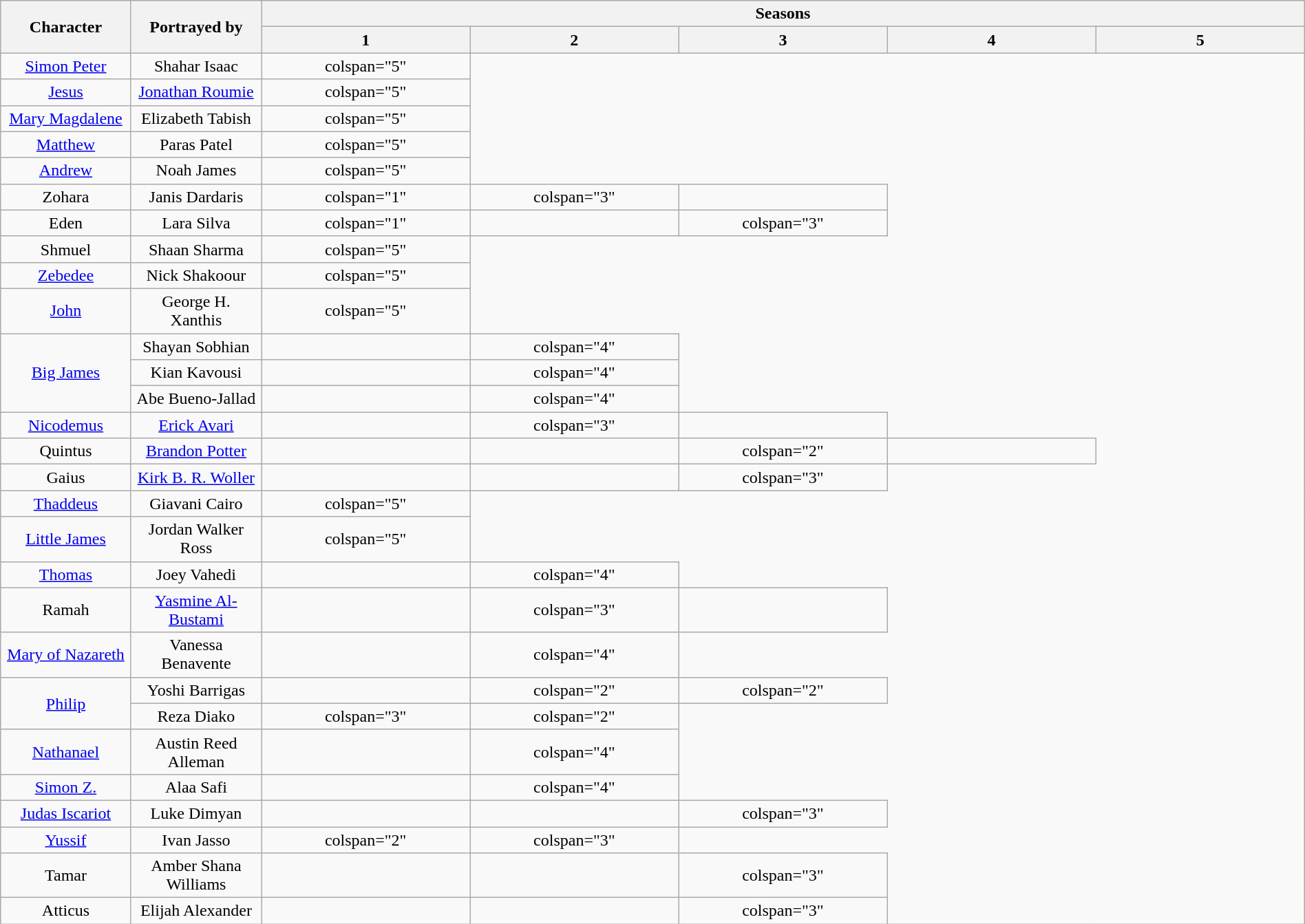<table class="wikitable plainrowheaders" style="text-align:center; font-size:100%; width:100%">
<tr>
<th scope="col" rowspan="2" style="width:10%; min-width:110px;">Character</th>
<th scope="col" rowspan="2" style="width:10%; min-width:110px;">Portrayed by</th>
<th scope="col" colspan="5">Seasons</th>
</tr>
<tr>
<th scope="col" style="width: 80px;">1</th>
<th scope="col" style="width: 80px;">2</th>
<th scope="col" style="width: 80px;">3</th>
<th scope="col" style="width: 80px;">4</th>
<th scope="col" style="width: 80px;">5</th>
</tr>
<tr>
<td scope="row"><a href='#'>Simon Peter</a></td>
<td>Shahar Isaac </td>
<td>colspan="5" </td>
</tr>
<tr>
<td scope="row"><a href='#'>Jesus</a></td>
<td><a href='#'>Jonathan Roumie</a></td>
<td>colspan="5" </td>
</tr>
<tr>
<td scope="row"><a href='#'>Mary Magdalene</a></td>
<td>Elizabeth Tabish</td>
<td>colspan="5" </td>
</tr>
<tr>
<td scope="row"><a href='#'>Matthew</a></td>
<td>Paras Patel </td>
<td>colspan="5" </td>
</tr>
<tr>
<td scope="row"><a href='#'>Andrew</a></td>
<td>Noah James </td>
<td>colspan="5" </td>
</tr>
<tr>
<td scope="row">Zohara</td>
<td>Janis Dardaris </td>
<td>colspan="1" </td>
<td>colspan="3" </td>
<td></td>
</tr>
<tr>
<td scope="row">Eden</td>
<td>Lara Silva </td>
<td>colspan="1" </td>
<td></td>
<td>colspan="3" </td>
</tr>
<tr>
<td scope="row">Shmuel</td>
<td>Shaan Sharma </td>
<td>colspan="5" </td>
</tr>
<tr>
<td scope="row"><a href='#'>Zebedee</a></td>
<td>Nick Shakoour </td>
<td>colspan="5" </td>
</tr>
<tr>
<td scope="row"><a href='#'>John</a></td>
<td>George H. Xanthis </td>
<td>colspan="5" </td>
</tr>
<tr>
<td scope="row" rowspan="3"><a href='#'>Big James</a></td>
<td>Shayan Sobhian </td>
<td></td>
<td>colspan="4" </td>
</tr>
<tr>
<td>Kian Kavousi </td>
<td></td>
<td>colspan="4" </td>
</tr>
<tr>
<td>Abe Bueno-Jallad </td>
<td></td>
<td>colspan="4" </td>
</tr>
<tr>
<td scope="row"><a href='#'>Nicodemus</a></td>
<td><a href='#'>Erick Avari</a> </td>
<td></td>
<td>colspan="3" </td>
<td></td>
</tr>
<tr>
<td scope="row">Quintus</td>
<td><a href='#'>Brandon Potter</a> </td>
<td></td>
<td></td>
<td>colspan="2" </td>
<td></td>
</tr>
<tr>
<td scope="row">Gaius</td>
<td><a href='#'>Kirk B. R. Woller</a> </td>
<td></td>
<td></td>
<td>colspan="3" </td>
</tr>
<tr>
<td scope="row"><a href='#'>Thaddeus</a></td>
<td>Giavani Cairo </td>
<td>colspan="5" </td>
</tr>
<tr>
<td scope="row"><a href='#'>Little James</a></td>
<td>Jordan Walker Ross </td>
<td>colspan="5" </td>
</tr>
<tr>
<td scope="row"><a href='#'>Thomas</a></td>
<td>Joey Vahedi </td>
<td></td>
<td>colspan="4" </td>
</tr>
<tr>
<td scope="row">Ramah</td>
<td><a href='#'>Yasmine Al-Bustami</a> </td>
<td></td>
<td>colspan="3" </td>
<td></td>
</tr>
<tr>
<td scope="row"><a href='#'>Mary of Nazareth</a></td>
<td>Vanessa Benavente</td>
<td></td>
<td>colspan="4" </td>
</tr>
<tr>
<td scope="row" rowspan="2"><a href='#'>Philip</a></td>
<td>Yoshi Barrigas </td>
<td></td>
<td>colspan="2" </td>
<td>colspan="2" </td>
</tr>
<tr>
<td>Reza Diako </td>
<td>colspan="3" </td>
<td>colspan="2" </td>
</tr>
<tr>
<td scope="row"><a href='#'>Nathanael</a></td>
<td>Austin Reed Alleman </td>
<td></td>
<td>colspan="4" </td>
</tr>
<tr>
<td scope="row"><a href='#'>Simon Z.</a></td>
<td>Alaa Safi</td>
<td></td>
<td>colspan="4" </td>
</tr>
<tr>
<td scope="row"><a href='#'>Judas Iscariot</a></td>
<td>Luke Dimyan </td>
<td></td>
<td></td>
<td>colspan="3" </td>
</tr>
<tr>
<td scope="row"><a href='#'>Yussif</a></td>
<td>Ivan Jasso </td>
<td>colspan="2" </td>
<td>colspan="3" </td>
</tr>
<tr>
<td scope="row">Tamar</td>
<td>Amber Shana Williams </td>
<td></td>
<td></td>
<td>colspan="3" </td>
</tr>
<tr>
<td scope="row">Atticus</td>
<td>Elijah Alexander </td>
<td></td>
<td></td>
<td>colspan="3" </td>
</tr>
</table>
